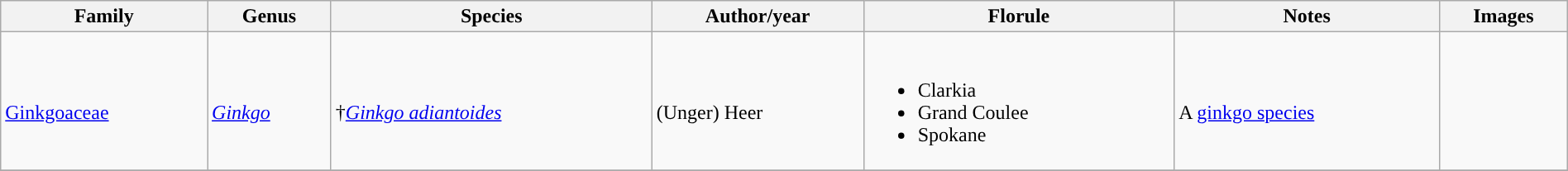<table class="wikitable sortable mw-collapsible" style="margin:auto; width:100%">
<tr>
<th>Family</th>
<th>Genus</th>
<th>Species</th>
<th>Author/year</th>
<th>Florule</th>
<th>Notes</th>
<th>Images</th>
</tr>
<tr>
<td><br><a href='#'>Ginkgoaceae</a></td>
<td><br><em><a href='#'>Ginkgo</a></em></td>
<td><br>†<em><a href='#'>Ginkgo adiantoides</a></em></td>
<td><br>(Unger) Heer</td>
<td><br><ul><li>Clarkia</li><li>Grand Coulee</li><li>Spokane</li></ul></td>
<td><br>A <a href='#'>ginkgo species</a></td>
<td><br></td>
</tr>
<tr>
</tr>
</table>
